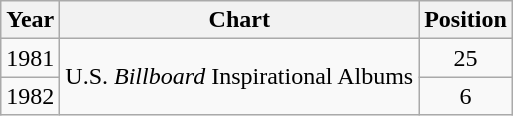<table class="wikitable sortable">
<tr>
<th>Year</th>
<th>Chart</th>
<th>Position</th>
</tr>
<tr>
<td>1981</td>
<td rowspan="2">U.S. <em>Billboard</em> Inspirational Albums</td>
<td style="text-align:center;">25</td>
</tr>
<tr>
<td>1982</td>
<td style="text-align:center;">6</td>
</tr>
</table>
